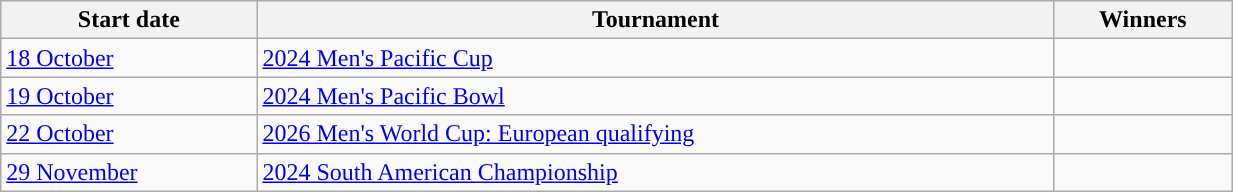<table class="wikitable unsortable" style="white-space:nowrap" width=65%>
<tr>
<th style="text-align:center;">Start date</th>
<th style="text-align:center;">Tournament</th>
<th style="text-align:center;">Winners</th>
</tr>
<tr>
<td><a href='#'>18 October</a></td>
<td><a href='#'>2024 Men's Pacific Cup</a></td>
<td></td>
</tr>
<tr>
<td><a href='#'>19 October</a></td>
<td><a href='#'>2024 Men's Pacific Bowl</a></td>
<td></td>
</tr>
<tr>
<td><a href='#'>22 October</a></td>
<td><a href='#'>2026 Men's World Cup: European qualifying</a></td>
<td></td>
</tr>
<tr>
<td><a href='#'>29 November</a></td>
<td><a href='#'>2024 South American Championship</a></td>
<td></td>
</tr>
</table>
